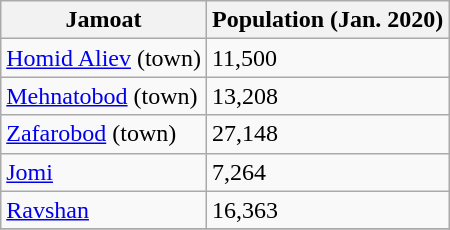<table class="wikitable sortable">
<tr>
<th>Jamoat</th>
<th>Population (Jan. 2020)</th>
</tr>
<tr>
<td><a href='#'>Homid Aliev</a> (town)</td>
<td>11,500</td>
</tr>
<tr>
<td><a href='#'>Mehnatobod</a> (town)</td>
<td>13,208</td>
</tr>
<tr>
<td><a href='#'>Zafarobod</a> (town)</td>
<td>27,148</td>
</tr>
<tr>
<td><a href='#'>Jomi</a></td>
<td>7,264</td>
</tr>
<tr>
<td><a href='#'>Ravshan</a></td>
<td>16,363</td>
</tr>
<tr>
</tr>
</table>
